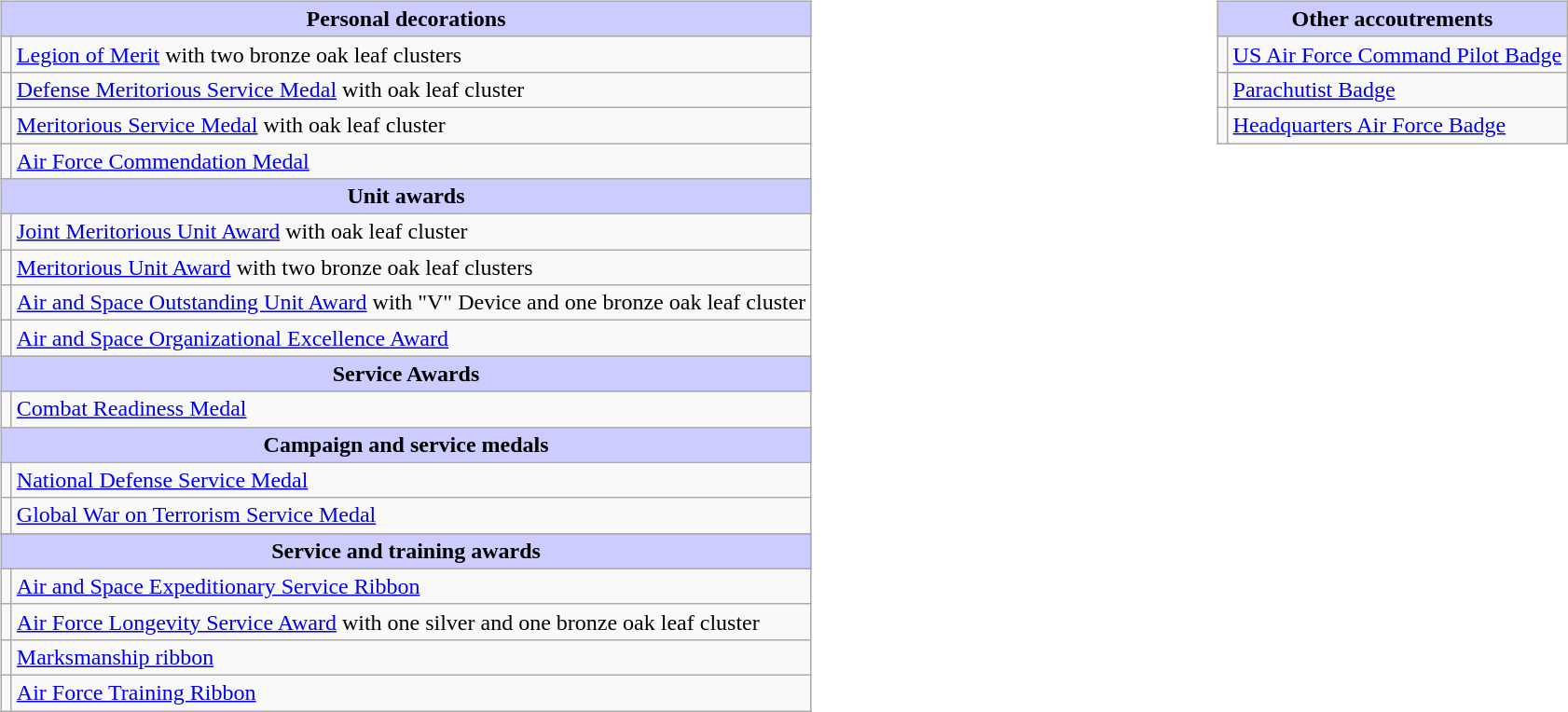<table style="width:100%;">
<tr>
<td valign="top"><br><table class="wikitable">
<tr style="background:#ccf; text-align:center;">
<td colspan=2><strong>Personal decorations</strong></td>
</tr>
<tr>
<td></td>
<td><a href='#'>Legion of Merit</a> with two bronze oak leaf clusters</td>
</tr>
<tr>
<td></td>
<td><a href='#'>Defense Meritorious Service Medal</a> with oak leaf cluster</td>
</tr>
<tr>
<td></td>
<td><a href='#'>Meritorious Service Medal</a> with oak leaf cluster</td>
</tr>
<tr>
<td></td>
<td><a href='#'>Air Force Commendation Medal</a></td>
</tr>
<tr style="background:#ccf; text-align:center;">
<td colspan=2><strong>Unit awards</strong></td>
</tr>
<tr>
<td></td>
<td><a href='#'>Joint Meritorious Unit Award</a> with oak leaf cluster</td>
</tr>
<tr>
<td></td>
<td><a href='#'>Meritorious Unit Award</a> with two bronze oak leaf clusters</td>
</tr>
<tr>
<td></td>
<td><a href='#'>Air and Space Outstanding Unit Award</a> with "V" Device and one bronze oak leaf cluster</td>
</tr>
<tr>
<td></td>
<td><a href='#'>Air and Space Organizational Excellence Award</a></td>
</tr>
<tr style="background:#ccf; text-align:center;">
<td colspan=2><strong>Service Awards</strong></td>
</tr>
<tr>
<td></td>
<td><a href='#'>Combat Readiness Medal</a></td>
</tr>
<tr style="background:#ccf; text-align:center;">
<td colspan=2><strong>Campaign and service medals</strong></td>
</tr>
<tr>
<td></td>
<td><a href='#'>National Defense Service Medal</a></td>
</tr>
<tr>
<td></td>
<td><a href='#'>Global War on Terrorism Service Medal</a></td>
</tr>
<tr>
</tr>
<tr style="background:#ccf; text-align:center;">
<td colspan=2><strong>Service and training awards</strong></td>
</tr>
<tr>
<td></td>
<td><a href='#'>Air and Space Expeditionary Service Ribbon</a></td>
</tr>
<tr>
<td><span></span><span></span></td>
<td><a href='#'>Air Force Longevity Service Award</a> with one silver and one bronze oak leaf cluster</td>
</tr>
<tr>
<td></td>
<td><a href='#'>Marksmanship ribbon</a></td>
</tr>
<tr>
<td></td>
<td><a href='#'>Air Force Training Ribbon</a></td>
</tr>
</table>
</td>
<td valign="top"><br><table class="wikitable">
<tr style="background:#ccf; text-align:center;">
<td colspan=2><strong>Other accoutrements</strong></td>
</tr>
<tr>
<td align=center></td>
<td><a href='#'>US Air Force Command Pilot Badge</a></td>
</tr>
<tr>
<td align=center></td>
<td><a href='#'>Parachutist Badge</a></td>
</tr>
<tr>
<td align=center></td>
<td><a href='#'>Headquarters Air Force Badge</a></td>
</tr>
</table>
</td>
</tr>
</table>
